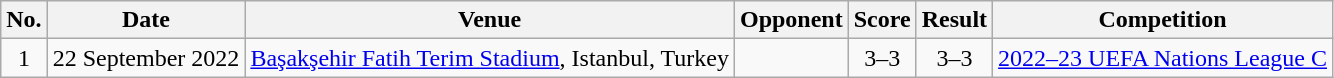<table class="wikitable sortable">
<tr>
<th>No.</th>
<th>Date</th>
<th>Venue</th>
<th>Opponent</th>
<th>Score</th>
<th>Result</th>
<th>Competition</th>
</tr>
<tr>
<td align=center>1</td>
<td>22 September 2022</td>
<td><a href='#'>Başakşehir Fatih Terim Stadium</a>, Istanbul, Turkey</td>
<td></td>
<td align=center>3–3</td>
<td align=center>3–3</td>
<td><a href='#'>2022–23 UEFA Nations League C</a></td>
</tr>
</table>
